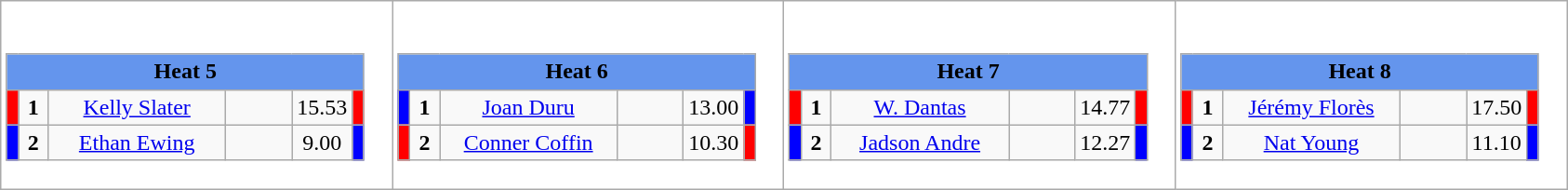<table class="wikitable" style="background:#fff;">
<tr>
<td><div><br><table class="wikitable">
<tr>
<td colspan="6"  style="text-align:center; background:#6495ed;"><strong>Heat 5</strong></td>
</tr>
<tr>
<td style="width:01px; background: #f00;"></td>
<td style="width:14px; text-align:center;"><strong>1</strong></td>
<td style="width:120px; text-align:center;"><a href='#'>Kelly Slater</a></td>
<td style="width:40px; text-align:center;"></td>
<td style="width:20px; text-align:center;">15.53</td>
<td style="width:01px; background: #f00;"></td>
</tr>
<tr>
<td style="width:01px; background: #00f;"></td>
<td style="width:14px; text-align:center;"><strong>2</strong></td>
<td style="width:120px; text-align:center;"><a href='#'>Ethan Ewing</a></td>
<td style="width:40px; text-align:center;"></td>
<td style="width:20px; text-align:center;">9.00</td>
<td style="width:01px; background: #00f;"></td>
</tr>
</table>
</div></td>
<td><div><br><table class="wikitable">
<tr>
<td colspan="6"  style="text-align:center; background:#6495ed;"><strong>Heat 6</strong></td>
</tr>
<tr>
<td style="width:01px; background: #00f;"></td>
<td style="width:14px; text-align:center;"><strong>1</strong></td>
<td style="width:120px; text-align:center;"><a href='#'>Joan Duru</a></td>
<td style="width:40px; text-align:center;"></td>
<td style="width:20px; text-align:center;">13.00</td>
<td style="width:01px; background: #00f;"></td>
</tr>
<tr>
<td style="width:01px; background: #f00;"></td>
<td style="width:14px; text-align:center;"><strong>2</strong></td>
<td style="width:120px; text-align:center;"><a href='#'>Conner Coffin</a></td>
<td style="width:40px; text-align:center;"></td>
<td style="width:20px; text-align:center;">10.30</td>
<td style="width:01px; background: #f00;"></td>
</tr>
</table>
</div></td>
<td><div><br><table class="wikitable">
<tr>
<td colspan="6"  style="text-align:center; background:#6495ed;"><strong>Heat 7</strong></td>
</tr>
<tr>
<td style="width:01px; background: #f00;"></td>
<td style="width:14px; text-align:center;"><strong>1</strong></td>
<td style="width:120px; text-align:center;"><a href='#'>W. Dantas</a></td>
<td style="width:40px; text-align:center;"></td>
<td style="width:20px; text-align:center;">14.77</td>
<td style="width:01px; background: #f00;"></td>
</tr>
<tr>
<td style="width:01px; background: #00f;"></td>
<td style="width:14px; text-align:center;"><strong>2</strong></td>
<td style="width:120px; text-align:center;"><a href='#'>Jadson Andre</a></td>
<td style="width:40px; text-align:center;"></td>
<td style="width:20px; text-align:center;">12.27</td>
<td style="width:01px; background: #00f;"></td>
</tr>
</table>
</div></td>
<td><div><br><table class="wikitable">
<tr>
<td colspan="6"  style="text-align:center; background:#6495ed;"><strong>Heat 8</strong></td>
</tr>
<tr>
<td style="width:01px; background: #f00;"></td>
<td style="width:14px; text-align:center;"><strong>1</strong></td>
<td style="width:120px; text-align:center;"><a href='#'>Jérémy Florès</a></td>
<td style="width:40px; text-align:center;"></td>
<td style="width:20px; text-align:center;">17.50</td>
<td style="width:01px; background: #f00;"></td>
</tr>
<tr>
<td style="width:01px; background: #00f;"></td>
<td style="width:14px; text-align:center;"><strong>2</strong></td>
<td style="width:120px; text-align:center;"><a href='#'>Nat Young</a></td>
<td style="width:40px; text-align:center;"></td>
<td style="width:20px; text-align:center;">11.10</td>
<td style="width:01px; background: #00f;"></td>
</tr>
</table>
</div></td>
</tr>
</table>
